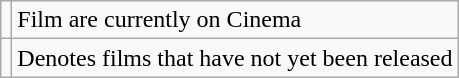<table class="wikitable">
<tr>
<td></td>
<td>Film are currently on Cinema</td>
</tr>
<tr>
<td></td>
<td>Denotes films that have not yet been released</td>
</tr>
</table>
